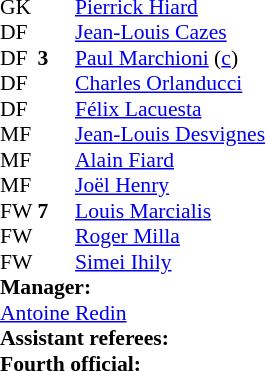<table style=font-size:90% cellspacing=0 cellpadding=0>
<tr>
<td colspan=4></td>
</tr>
<tr>
<th width=25></th>
<th width=25></th>
</tr>
<tr>
<td>GK</td>
<td><strong> </strong></td>
<td> <a href='#'>Pierrick Hiard</a></td>
</tr>
<tr>
<td>DF</td>
<td><strong> </strong></td>
<td> <a href='#'>Jean-Louis Cazes</a></td>
</tr>
<tr>
<td>DF</td>
<td><strong>3</strong></td>
<td> <a href='#'>Paul Marchioni</a> (<a href='#'>c</a>)</td>
</tr>
<tr>
<td>DF</td>
<td><strong> </strong></td>
<td> <a href='#'>Charles Orlanducci</a></td>
</tr>
<tr>
<td>DF</td>
<td><strong> </strong></td>
<td> <a href='#'>Félix Lacuesta</a></td>
</tr>
<tr>
<td>MF</td>
<td><strong> </strong></td>
<td> <a href='#'>Jean-Louis Desvignes</a></td>
</tr>
<tr>
<td>MF</td>
<td><strong> </strong></td>
<td> <a href='#'>Alain Fiard</a></td>
</tr>
<tr>
<td>MF</td>
<td><strong> </strong></td>
<td> <a href='#'>Joël Henry</a></td>
</tr>
<tr>
<td>FW</td>
<td><strong>7</strong></td>
<td> <a href='#'>Louis Marcialis</a></td>
</tr>
<tr>
<td>FW</td>
<td><strong> </strong></td>
<td> <a href='#'>Roger Milla</a></td>
</tr>
<tr>
<td>FW</td>
<td><strong> </strong></td>
<td> <a href='#'>Simei Ihily</a></td>
</tr>
<tr>
<td colspan=3><strong>Manager:</strong></td>
</tr>
<tr>
<td colspan=4> <a href='#'>Antoine Redin</a><br><strong>Assistant referees:</strong><br>
<strong>Fourth official:</strong><br></td>
</tr>
</table>
